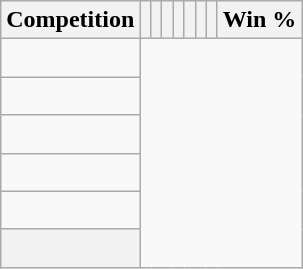<table class="wikitable sortable" style="text-align: center;">
<tr>
<th>Competition</th>
<th></th>
<th></th>
<th></th>
<th></th>
<th></th>
<th></th>
<th></th>
<th>Win %</th>
</tr>
<tr>
<td align=left><br></td>
</tr>
<tr>
<td align=left><br></td>
</tr>
<tr>
<td align=left><br></td>
</tr>
<tr>
<td align=left><br></td>
</tr>
<tr>
<td align=left><br></td>
</tr>
<tr class="sortbottom">
<th><br></th>
</tr>
</table>
